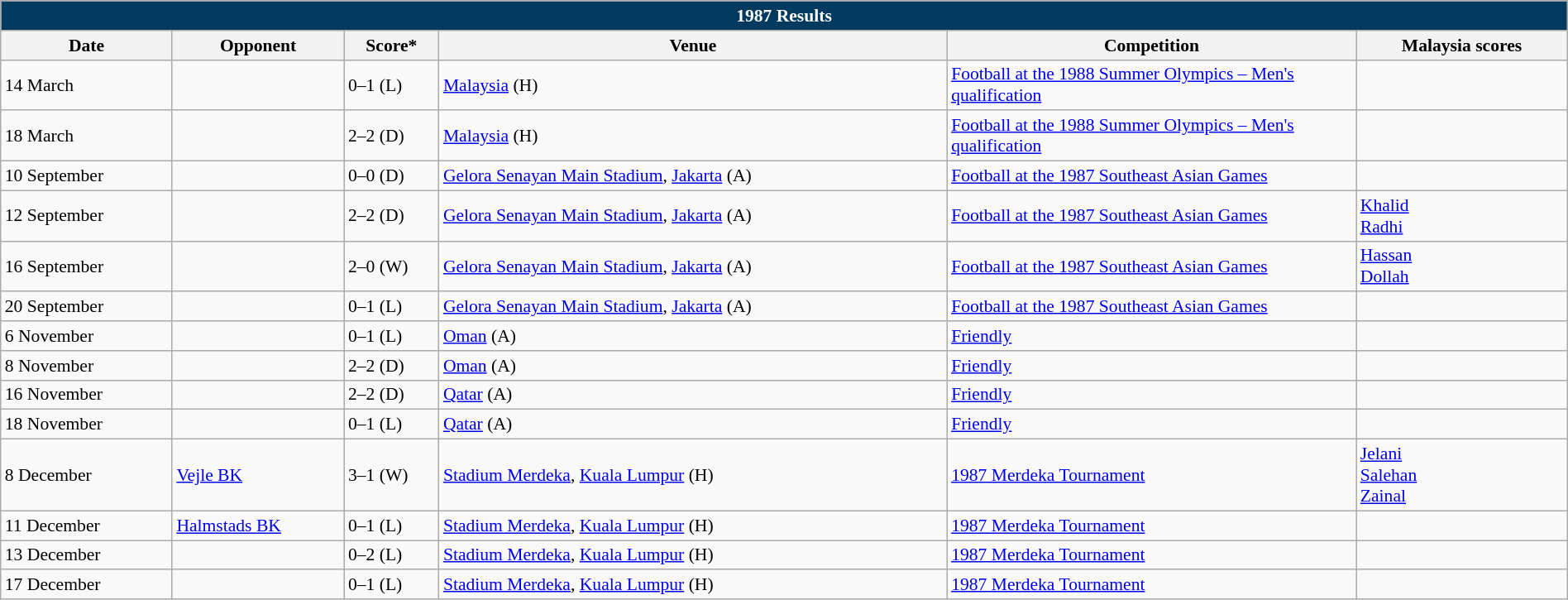<table class="wikitable" width=100% style="text-align:left;font-size:90%;">
<tr>
<th colspan=9 style="background: #013A5E; color: #FFFFFF;">1987 Results</th>
</tr>
<tr>
<th width=80>Date</th>
<th width=80>Opponent</th>
<th width=20>Score*</th>
<th width=250>Venue</th>
<th width=200>Competition</th>
<th width=100>Malaysia scores</th>
</tr>
<tr>
<td>14 March</td>
<td></td>
<td>0–1 (L)</td>
<td><a href='#'>Malaysia</a> (H)</td>
<td><a href='#'>Football at the 1988 Summer Olympics – Men's qualification</a></td>
<td></td>
</tr>
<tr>
<td>18 March</td>
<td></td>
<td>2–2 (D)</td>
<td><a href='#'>Malaysia</a> (H)</td>
<td><a href='#'>Football at the 1988 Summer Olympics – Men's qualification</a></td>
<td></td>
</tr>
<tr>
<td>10 September</td>
<td></td>
<td>0–0 (D)</td>
<td><a href='#'>Gelora Senayan Main Stadium</a>, <a href='#'>Jakarta</a> (A)</td>
<td><a href='#'>Football at the 1987 Southeast Asian Games</a></td>
<td></td>
</tr>
<tr>
<td>12 September</td>
<td></td>
<td>2–2 (D)</td>
<td><a href='#'>Gelora Senayan Main Stadium</a>, <a href='#'>Jakarta</a> (A)</td>
<td><a href='#'>Football at the 1987 Southeast Asian Games</a></td>
<td><a href='#'>Khalid</a> <br><a href='#'>Radhi</a> </td>
</tr>
<tr>
<td>16 September</td>
<td></td>
<td>2–0 (W)</td>
<td><a href='#'>Gelora Senayan Main Stadium</a>, <a href='#'>Jakarta</a> (A)</td>
<td><a href='#'>Football at the 1987 Southeast Asian Games</a></td>
<td><a href='#'>Hassan</a> <br><a href='#'>Dollah</a> </td>
</tr>
<tr>
<td>20 September</td>
<td></td>
<td>0–1 (L)</td>
<td><a href='#'>Gelora Senayan Main Stadium</a>, <a href='#'>Jakarta</a> (A)</td>
<td><a href='#'>Football at the 1987 Southeast Asian Games</a></td>
<td></td>
</tr>
<tr>
<td>6 November</td>
<td></td>
<td>0–1 (L)</td>
<td><a href='#'>Oman</a> (A)</td>
<td><a href='#'>Friendly</a></td>
<td></td>
</tr>
<tr>
<td>8 November</td>
<td></td>
<td>2–2 (D)</td>
<td><a href='#'>Oman</a> (A)</td>
<td><a href='#'>Friendly</a></td>
<td></td>
</tr>
<tr>
<td>16 November</td>
<td></td>
<td>2–2 (D)</td>
<td><a href='#'>Qatar</a> (A)</td>
<td><a href='#'>Friendly</a></td>
<td></td>
</tr>
<tr>
<td>18 November</td>
<td></td>
<td>0–1 (L)</td>
<td><a href='#'>Qatar</a> (A)</td>
<td><a href='#'>Friendly</a></td>
<td></td>
</tr>
<tr>
<td>8 December</td>
<td> <a href='#'>Vejle BK</a></td>
<td>3–1 (W)</td>
<td><a href='#'>Stadium Merdeka</a>, <a href='#'>Kuala Lumpur</a> (H)</td>
<td><a href='#'>1987 Merdeka Tournament</a></td>
<td><a href='#'>Jelani</a> <br><a href='#'>Salehan</a> <br><a href='#'>Zainal</a> </td>
</tr>
<tr>
<td>11 December</td>
<td> <a href='#'>Halmstads BK</a></td>
<td>0–1 (L)</td>
<td><a href='#'>Stadium Merdeka</a>, <a href='#'>Kuala Lumpur</a> (H)</td>
<td><a href='#'>1987 Merdeka Tournament</a></td>
<td></td>
</tr>
<tr>
<td>13 December</td>
<td></td>
<td>0–2 (L)</td>
<td><a href='#'>Stadium Merdeka</a>, <a href='#'>Kuala Lumpur</a> (H)</td>
<td><a href='#'>1987 Merdeka Tournament</a></td>
<td></td>
</tr>
<tr>
<td>17 December</td>
<td></td>
<td>0–1 (L)</td>
<td><a href='#'>Stadium Merdeka</a>, <a href='#'>Kuala Lumpur</a> (H)</td>
<td><a href='#'>1987 Merdeka Tournament</a></td>
<td></td>
</tr>
</table>
